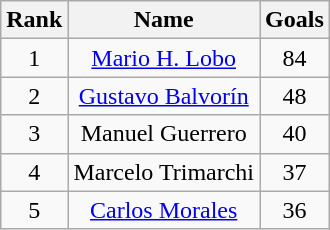<table class="wikitable" style="text-align:center">
<tr>
<th>Rank</th>
<th>Name</th>
<th>Goals</th>
</tr>
<tr>
<td>1</td>
<td><a href='#'>Mario H. Lobo</a></td>
<td>84</td>
</tr>
<tr>
<td>2</td>
<td><a href='#'>Gustavo Balvorín</a></td>
<td>48</td>
</tr>
<tr>
<td>3</td>
<td>Manuel Guerrero</td>
<td>40</td>
</tr>
<tr>
<td>4</td>
<td>Marcelo Trimarchi</td>
<td>37</td>
</tr>
<tr>
<td>5</td>
<td><a href='#'>Carlos Morales</a></td>
<td>36</td>
</tr>
</table>
